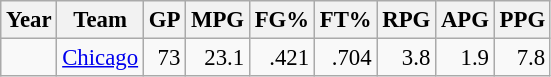<table class="wikitable sortable" style="font-size:95%; text-align:right;">
<tr>
<th>Year</th>
<th>Team</th>
<th>GP</th>
<th>MPG</th>
<th>FG%</th>
<th>FT%</th>
<th>RPG</th>
<th>APG</th>
<th>PPG</th>
</tr>
<tr>
<td style="text-align:left;"></td>
<td style="text-align:left;"><a href='#'>Chicago</a></td>
<td>73</td>
<td>23.1</td>
<td>.421</td>
<td>.704</td>
<td>3.8</td>
<td>1.9</td>
<td>7.8</td>
</tr>
</table>
